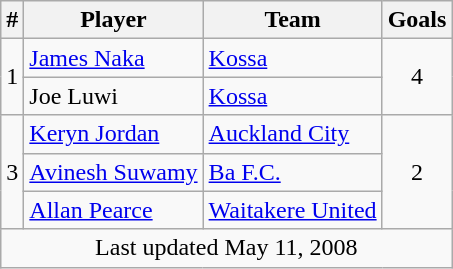<table class="wikitable" style="text-align: center;">
<tr>
<th>#</th>
<th>Player</th>
<th>Team</th>
<th>Goals</th>
</tr>
<tr>
<td rowspan="2">1</td>
<td align="left"> <a href='#'>James Naka</a></td>
<td align="left"> <a href='#'>Kossa</a></td>
<td rowspan="2">4</td>
</tr>
<tr>
<td align="left"> Joe Luwi</td>
<td align="left"> <a href='#'>Kossa</a></td>
</tr>
<tr>
<td rowspan="3">3</td>
<td align="left"> <a href='#'>Keryn Jordan</a></td>
<td align="left"> <a href='#'>Auckland City</a></td>
<td rowspan="3">2</td>
</tr>
<tr>
<td align="left"> <a href='#'>Avinesh Suwamy</a></td>
<td align="left"> <a href='#'>Ba F.C.</a></td>
</tr>
<tr>
<td align="left"> <a href='#'>Allan Pearce</a></td>
<td align="left"> <a href='#'>Waitakere United</a></td>
</tr>
<tr>
<td colspan="4">Last updated May 11, 2008</td>
</tr>
</table>
